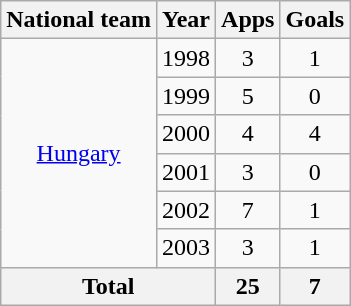<table class="wikitable" style="text-align:center">
<tr>
<th>National team</th>
<th>Year</th>
<th>Apps</th>
<th>Goals</th>
</tr>
<tr>
<td rowspan="6"><a href='#'>Hungary</a></td>
<td>1998</td>
<td>3</td>
<td>1</td>
</tr>
<tr>
<td>1999</td>
<td>5</td>
<td>0</td>
</tr>
<tr>
<td>2000</td>
<td>4</td>
<td>4</td>
</tr>
<tr>
<td>2001</td>
<td>3</td>
<td>0</td>
</tr>
<tr>
<td>2002</td>
<td>7</td>
<td>1</td>
</tr>
<tr>
<td>2003</td>
<td>3</td>
<td>1</td>
</tr>
<tr>
<th colspan="2">Total</th>
<th>25</th>
<th>7</th>
</tr>
</table>
